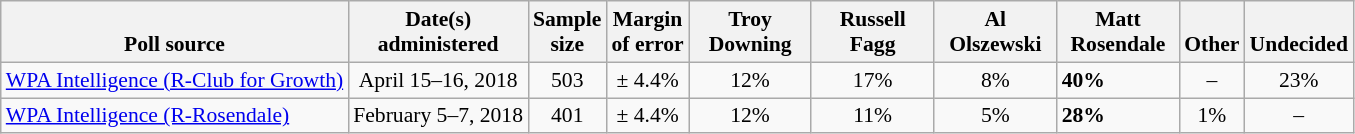<table class="wikitable" style="font-size:90%;">
<tr valign=bottom>
<th>Poll source</th>
<th>Date(s)<br>administered</th>
<th>Sample<br>size</th>
<th>Margin<br>of error</th>
<th style="width:75px;">Troy<br>Downing</th>
<th style="width:75px;">Russell<br>Fagg</th>
<th style="width:75px;">Al<br>Olszewski</th>
<th style="width:75px;">Matt<br>Rosendale</th>
<th>Other</th>
<th>Undecided</th>
</tr>
<tr>
<td><a href='#'>WPA Intelligence (R-Club for Growth)</a></td>
<td align=center>April 15–16, 2018</td>
<td align=center>503</td>
<td align=center>± 4.4%</td>
<td align=center>12%</td>
<td align=center>17%</td>
<td align=center>8%</td>
<td><strong>40%</strong></td>
<td align=center>–</td>
<td align=center>23%</td>
</tr>
<tr>
<td><a href='#'>WPA Intelligence (R-Rosendale)</a></td>
<td align=center>February 5–7, 2018</td>
<td align=center>401</td>
<td align=center>± 4.4%</td>
<td align=center>12%</td>
<td align=center>11%</td>
<td align=center>5%</td>
<td><strong>28%</strong></td>
<td align=center>1%</td>
<td align=center>–</td>
</tr>
</table>
